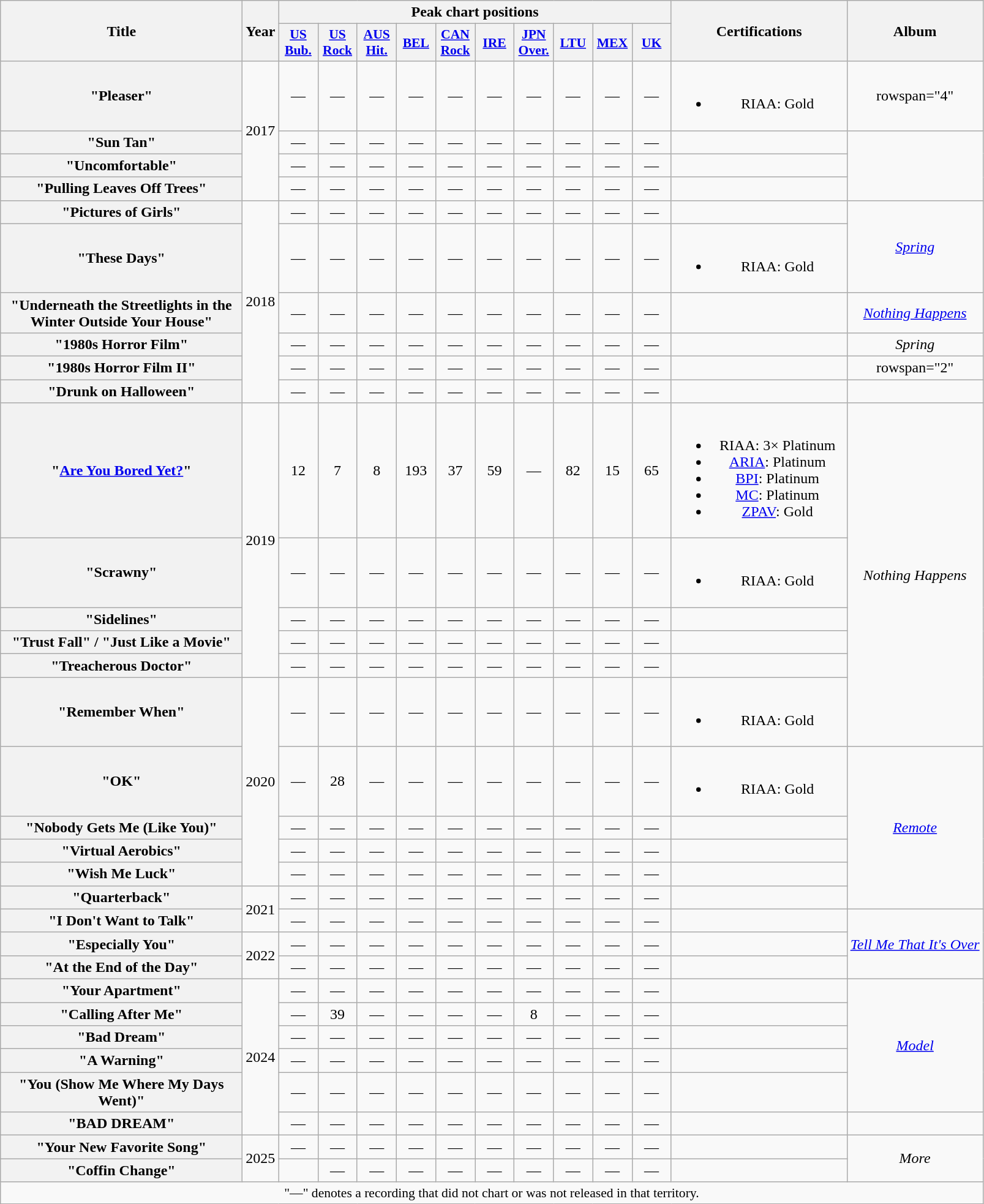<table class="wikitable plainrowheaders" style="text-align:center;">
<tr>
<th scope="col" rowspan="2" style="width:16em;">Title</th>
<th scope="col" rowspan="2" style="width:1em;">Year</th>
<th scope="col" colspan="10">Peak chart positions</th>
<th scope="col" rowspan="2" style="width:11.5em;">Certifications</th>
<th scope="col" rowspan="2">Album</th>
</tr>
<tr>
<th scope="col" style="width:2.5em;font-size:90%;"><a href='#'>US<br>Bub.</a><br></th>
<th scope="col" style="width:2.5em;font-size:90%;"><a href='#'>US<br>Rock</a><br></th>
<th scope="col" style="width:2.5em;font-size:90%;"><a href='#'>AUS<br>Hit.</a><br></th>
<th scope="col" style="width:2.5em;font-size:90%;"><a href='#'>BEL</a><br></th>
<th scope="col" style="width:2.5em;font-size:90%;"><a href='#'>CAN<br>Rock</a><br></th>
<th scope="col" style="width:2.5em;font-size:90%;"><a href='#'>IRE</a><br></th>
<th scope="col" style="width:2.5em;font-size:90%;"><a href='#'>JPN<br>Over.</a><br></th>
<th scope="col" style="width:2.5em;font-size:90%;"><a href='#'>LTU</a><br></th>
<th scope="col" style="width:2.5em;font-size:90%;"><a href='#'>MEX</a><br></th>
<th scope="col" style="width:2.5em;font-size:90%;"><a href='#'>UK</a><br></th>
</tr>
<tr>
<th scope="row">"Pleaser"</th>
<td rowspan="4">2017</td>
<td>—</td>
<td>—</td>
<td>—</td>
<td>—</td>
<td>—</td>
<td>—</td>
<td>—</td>
<td>—</td>
<td>—</td>
<td>—</td>
<td><br><ul><li>RIAA: Gold</li></ul></td>
<td>rowspan="4" </td>
</tr>
<tr>
<th scope="row">"Sun Tan"</th>
<td>—</td>
<td>—</td>
<td>—</td>
<td>—</td>
<td>—</td>
<td>—</td>
<td>—</td>
<td>—</td>
<td>—</td>
<td>—</td>
<td></td>
</tr>
<tr>
<th scope="row">"Uncomfortable"</th>
<td>—</td>
<td>—</td>
<td>—</td>
<td>—</td>
<td>—</td>
<td>—</td>
<td>—</td>
<td>—</td>
<td>—</td>
<td>—</td>
<td></td>
</tr>
<tr>
<th scope="row">"Pulling Leaves Off Trees"</th>
<td>—</td>
<td>—</td>
<td>—</td>
<td>—</td>
<td>—</td>
<td>—</td>
<td>—</td>
<td>—</td>
<td>—</td>
<td>—</td>
<td></td>
</tr>
<tr>
<th scope="row">"Pictures of Girls"</th>
<td rowspan="6">2018</td>
<td>—</td>
<td>—</td>
<td>—</td>
<td>—</td>
<td>—</td>
<td>—</td>
<td>—</td>
<td>—</td>
<td>—</td>
<td>—</td>
<td></td>
<td rowspan="2"><a href='#'><em>Spring</em></a></td>
</tr>
<tr>
<th scope="row">"These Days"</th>
<td>—</td>
<td>—</td>
<td>—</td>
<td>—</td>
<td>—</td>
<td>—</td>
<td>—</td>
<td>—</td>
<td>—</td>
<td>—</td>
<td><br><ul><li>RIAA: Gold</li></ul></td>
</tr>
<tr>
<th scope="row">"Underneath the Streetlights in the Winter Outside Your House"</th>
<td>—</td>
<td>—</td>
<td>—</td>
<td>—</td>
<td>—</td>
<td>—</td>
<td>—</td>
<td>—</td>
<td>—</td>
<td>—</td>
<td></td>
<td><a href='#'><em>Nothing Happens</em></a></td>
</tr>
<tr>
<th scope="row">"1980s Horror Film"</th>
<td>—</td>
<td>—</td>
<td>—</td>
<td>—</td>
<td>—</td>
<td>—</td>
<td>—</td>
<td>—</td>
<td>—</td>
<td>—</td>
<td></td>
<td><em>Spring</em></td>
</tr>
<tr>
<th scope="row">"1980s Horror Film II"</th>
<td>—</td>
<td>—</td>
<td>—</td>
<td>—</td>
<td>—</td>
<td>—</td>
<td>—</td>
<td>—</td>
<td>—</td>
<td>—</td>
<td></td>
<td>rowspan="2" </td>
</tr>
<tr>
<th scope="row">"Drunk on Halloween"</th>
<td>—</td>
<td>—</td>
<td>—</td>
<td>—</td>
<td>—</td>
<td>—</td>
<td>—</td>
<td>—</td>
<td>—</td>
<td>—</td>
<td></td>
</tr>
<tr>
<th scope="row">"<a href='#'>Are You Bored Yet?</a>"<br></th>
<td rowspan="5">2019</td>
<td>12</td>
<td>7</td>
<td>8</td>
<td>193</td>
<td>37</td>
<td>59</td>
<td>—</td>
<td>82</td>
<td>15</td>
<td>65</td>
<td><br><ul><li>RIAA: 3× Platinum</li><li><a href='#'>ARIA</a>: Platinum</li><li><a href='#'>BPI</a>: Platinum</li><li><a href='#'>MC</a>: Platinum</li><li><a href='#'>ZPAV</a>: Gold</li></ul></td>
<td rowspan="6"><em>Nothing Happens</em></td>
</tr>
<tr>
<th scope="row">"Scrawny"</th>
<td>—</td>
<td>—</td>
<td>—</td>
<td>—</td>
<td>—</td>
<td>—</td>
<td>—</td>
<td>—</td>
<td>—</td>
<td>—</td>
<td><br><ul><li>RIAA: Gold</li></ul></td>
</tr>
<tr>
<th scope="row">"Sidelines"</th>
<td>—</td>
<td>—</td>
<td>—</td>
<td>—</td>
<td>—</td>
<td>—</td>
<td>—</td>
<td>—</td>
<td>—</td>
<td>—</td>
<td></td>
</tr>
<tr>
<th scope="row">"Trust Fall" / "Just Like a Movie"</th>
<td>—</td>
<td>—</td>
<td>—</td>
<td>—</td>
<td>—</td>
<td>—</td>
<td>—</td>
<td>—</td>
<td>—</td>
<td>—</td>
<td></td>
</tr>
<tr>
<th scope="row">"Treacherous Doctor"</th>
<td>—</td>
<td>—</td>
<td>—</td>
<td>—</td>
<td>—</td>
<td>—</td>
<td>—</td>
<td>—</td>
<td>—</td>
<td>—</td>
<td></td>
</tr>
<tr>
<th scope="row">"Remember When"</th>
<td rowspan="5">2020</td>
<td>—</td>
<td>—</td>
<td>—</td>
<td>—</td>
<td>—</td>
<td>—</td>
<td>—</td>
<td>—</td>
<td>—</td>
<td>—</td>
<td><br><ul><li>RIAA: Gold</li></ul></td>
</tr>
<tr>
<th scope="row">"OK"</th>
<td>—</td>
<td>28</td>
<td>—</td>
<td>—</td>
<td>—</td>
<td>—</td>
<td>—</td>
<td>—</td>
<td>—</td>
<td>—</td>
<td><br><ul><li>RIAA: Gold</li></ul></td>
<td rowspan="5"><a href='#'><em>Remote</em></a></td>
</tr>
<tr>
<th scope="row">"Nobody Gets Me (Like You)"</th>
<td>—</td>
<td>—</td>
<td>—</td>
<td>—</td>
<td>—</td>
<td>—</td>
<td>—</td>
<td>—</td>
<td>—</td>
<td>—</td>
<td></td>
</tr>
<tr>
<th scope="row">"Virtual Aerobics"</th>
<td>—</td>
<td>—</td>
<td>—</td>
<td>—</td>
<td>—</td>
<td>—</td>
<td>—</td>
<td>—</td>
<td>—</td>
<td>—</td>
<td></td>
</tr>
<tr>
<th scope="row">"Wish Me Luck"</th>
<td>—</td>
<td>—</td>
<td>—</td>
<td>—</td>
<td>—</td>
<td>—</td>
<td>—</td>
<td>—</td>
<td>—</td>
<td>—</td>
<td></td>
</tr>
<tr>
<th scope="row">"Quarterback"</th>
<td rowspan="2">2021</td>
<td>—</td>
<td>—</td>
<td>—</td>
<td>—</td>
<td>—</td>
<td>—</td>
<td>—</td>
<td>—</td>
<td>—</td>
<td>—</td>
<td></td>
</tr>
<tr>
<th scope="row">"I Don't Want to Talk"</th>
<td>—</td>
<td>—</td>
<td>—</td>
<td>—</td>
<td>—</td>
<td>—</td>
<td>—</td>
<td>—</td>
<td>—</td>
<td>—</td>
<td></td>
<td rowspan="3"><em><a href='#'>Tell Me That It's Over</a></em></td>
</tr>
<tr>
<th scope="row">"Especially You"</th>
<td rowspan="2">2022</td>
<td>—</td>
<td>—</td>
<td>—</td>
<td>—</td>
<td>—</td>
<td>—</td>
<td>—</td>
<td>—</td>
<td>—</td>
<td>—</td>
<td></td>
</tr>
<tr>
<th scope="row">"At the End of the Day"</th>
<td>—</td>
<td>—</td>
<td>—</td>
<td>—</td>
<td>—</td>
<td>—</td>
<td>—</td>
<td>—</td>
<td>—</td>
<td>—</td>
<td></td>
</tr>
<tr>
<th scope="row">"Your Apartment"</th>
<td rowspan="6">2024</td>
<td>—</td>
<td>—</td>
<td>—</td>
<td>—</td>
<td>—</td>
<td>—</td>
<td>—</td>
<td>—</td>
<td>—</td>
<td>—</td>
<td></td>
<td rowspan="5"><em><a href='#'>Model</a></em></td>
</tr>
<tr>
<th scope="row">"Calling After Me"</th>
<td>—</td>
<td>39</td>
<td>—</td>
<td>—</td>
<td>—</td>
<td>—</td>
<td>8</td>
<td>—</td>
<td>—</td>
<td>—</td>
<td></td>
</tr>
<tr>
<th scope="row">"Bad Dream"</th>
<td>—</td>
<td>—</td>
<td>—</td>
<td>—</td>
<td>—</td>
<td>—</td>
<td>—</td>
<td>—</td>
<td>—</td>
<td>—</td>
<td></td>
</tr>
<tr>
<th scope="row">"A Warning"</th>
<td>—</td>
<td>—</td>
<td>—</td>
<td>—</td>
<td>—</td>
<td>—</td>
<td>—</td>
<td>—</td>
<td>—</td>
<td>—</td>
<td></td>
</tr>
<tr>
<th scope="row">"You (Show Me Where My Days Went)"</th>
<td>—</td>
<td>—</td>
<td>—</td>
<td>—</td>
<td>—</td>
<td>—</td>
<td>—</td>
<td>—</td>
<td>—</td>
<td>—</td>
<td></td>
</tr>
<tr>
<th scope="row">"BAD DREAM"</th>
<td>—</td>
<td>—</td>
<td>—</td>
<td>—</td>
<td>—</td>
<td>—</td>
<td>—</td>
<td>—</td>
<td>—</td>
<td>—</td>
<td></td>
<td></td>
</tr>
<tr>
<th scope="row">"Your New Favorite Song"</th>
<td rowspan="2">2025</td>
<td>—</td>
<td>—</td>
<td>—</td>
<td>—</td>
<td>—</td>
<td>—</td>
<td>—</td>
<td>—</td>
<td>—</td>
<td>—</td>
<td></td>
<td rowspan="2"><em>More</em></td>
</tr>
<tr>
<th scope="row">"Coffin Change"</th>
<td></td>
<td>—</td>
<td>—</td>
<td>—</td>
<td>—</td>
<td>—</td>
<td>—</td>
<td>—</td>
<td>—</td>
<td>—</td>
<td></td>
</tr>
<tr>
<td colspan="14" style="font-size:90%">"—" denotes a recording that did not chart or was not released in that territory.</td>
</tr>
</table>
